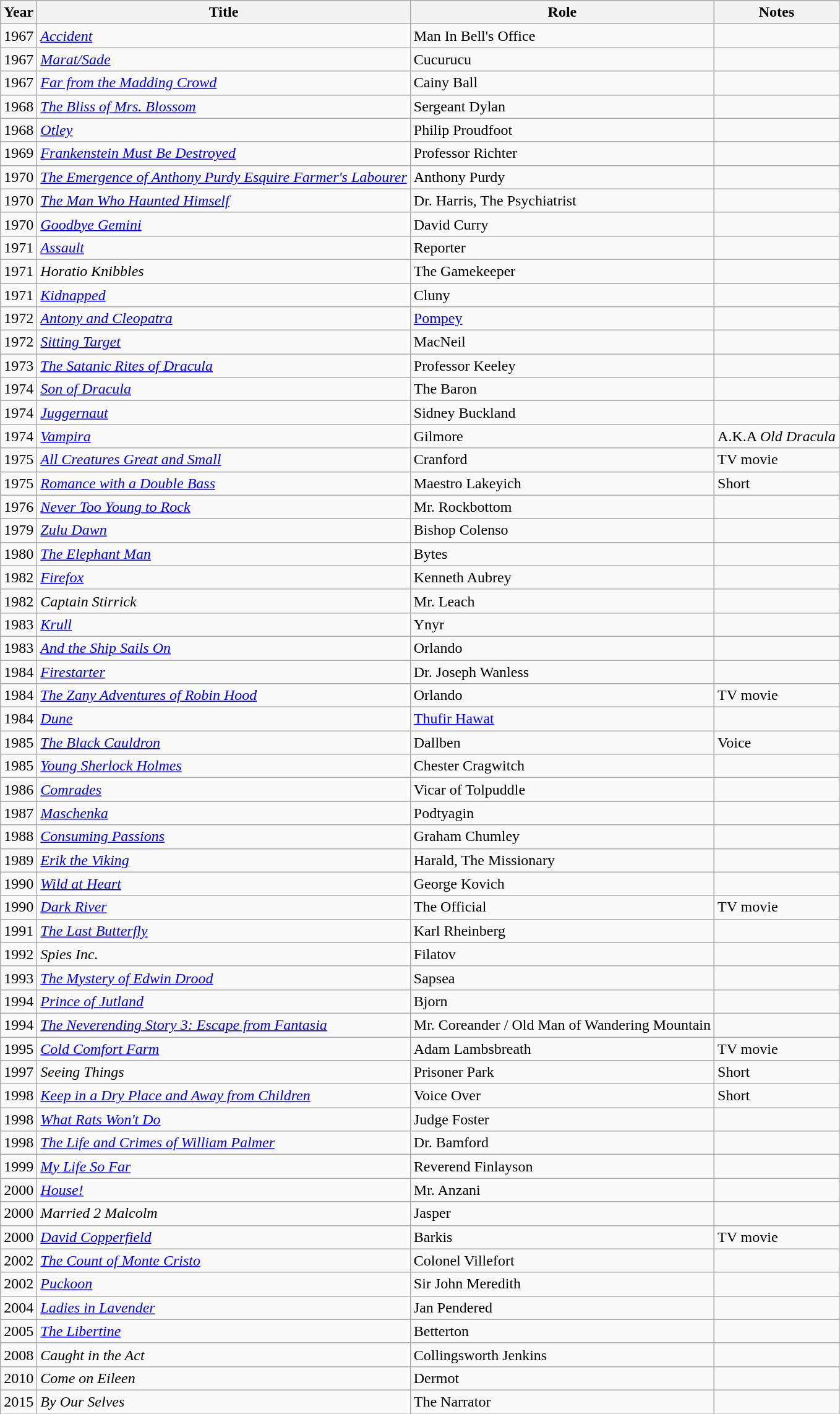<table class = "wikitable sortable">
<tr>
<th>Year</th>
<th>Title</th>
<th>Role</th>
<th class = "unsortable">Notes</th>
</tr>
<tr>
<td>1967</td>
<td><em><a href='#'>Accident</a></em></td>
<td>Man In Bell's Office</td>
<td></td>
</tr>
<tr>
<td>1967</td>
<td><em><a href='#'>Marat/Sade</a></em></td>
<td>Cucurucu</td>
<td></td>
</tr>
<tr>
<td>1967</td>
<td><em><a href='#'>Far from the Madding Crowd</a></em></td>
<td>Cainy Ball</td>
<td></td>
</tr>
<tr>
<td>1968</td>
<td><em><a href='#'>The Bliss of Mrs. Blossom</a></em></td>
<td>Sergeant Dylan</td>
<td></td>
</tr>
<tr>
<td>1968</td>
<td><em><a href='#'>Otley</a></em></td>
<td>Philip Proudfoot</td>
<td></td>
</tr>
<tr>
<td>1969</td>
<td><em><a href='#'>Frankenstein Must Be Destroyed</a></em></td>
<td>Professor Richter</td>
<td></td>
</tr>
<tr>
<td>1970</td>
<td><em><a href='#'>The Emergence of Anthony Purdy Esquire Farmer's Labourer</a></em></td>
<td>Anthony Purdy</td>
<td></td>
</tr>
<tr>
<td>1970</td>
<td><em><a href='#'>The Man Who Haunted Himself</a></em></td>
<td>Dr. Harris, The Psychiatrist</td>
<td></td>
</tr>
<tr>
<td>1970</td>
<td><em><a href='#'>Goodbye Gemini</a></em></td>
<td>David Curry</td>
<td></td>
</tr>
<tr>
<td>1971</td>
<td><em><a href='#'>Assault</a></em></td>
<td>Reporter</td>
<td></td>
</tr>
<tr>
<td>1971</td>
<td><em>Horatio Knibbles</em></td>
<td>The Gamekeeper</td>
<td></td>
</tr>
<tr>
<td>1971</td>
<td><em><a href='#'>Kidnapped</a></em></td>
<td>Cluny</td>
<td></td>
</tr>
<tr>
<td>1972</td>
<td><em><a href='#'>Antony and Cleopatra</a></em></td>
<td><a href='#'>Pompey</a></td>
<td></td>
</tr>
<tr>
<td>1972</td>
<td><em><a href='#'>Sitting Target</a></em></td>
<td>MacNeil</td>
<td></td>
</tr>
<tr>
<td>1973</td>
<td><em><a href='#'>The Satanic Rites of Dracula</a></em></td>
<td>Professor Keeley</td>
<td></td>
</tr>
<tr>
<td>1974</td>
<td><em><a href='#'>Son of Dracula</a></em></td>
<td>The Baron</td>
<td></td>
</tr>
<tr>
<td>1974</td>
<td><em><a href='#'>Juggernaut</a></em></td>
<td>Sidney Buckland</td>
<td></td>
</tr>
<tr>
<td>1974</td>
<td><em><a href='#'>Vampira</a></em></td>
<td>Gilmore</td>
<td>A.K.A <em>Old Dracula</em></td>
</tr>
<tr>
<td>1975</td>
<td><em><a href='#'>All Creatures Great and Small</a></em></td>
<td>Cranford</td>
<td>TV movie</td>
</tr>
<tr>
<td>1975</td>
<td><em><a href='#'>Romance with a Double Bass</a></em></td>
<td>Maestro Lakeyich</td>
<td>Short</td>
</tr>
<tr>
<td>1976</td>
<td><em><a href='#'>Never Too Young to Rock</a></em></td>
<td>Mr. Rockbottom</td>
<td></td>
</tr>
<tr>
<td>1979</td>
<td><em><a href='#'>Zulu Dawn</a></em></td>
<td>Bishop Colenso</td>
<td></td>
</tr>
<tr>
<td>1980</td>
<td><em><a href='#'>The Elephant Man</a></em></td>
<td>Bytes</td>
<td></td>
</tr>
<tr>
<td>1982</td>
<td><em><a href='#'>Firefox</a></em></td>
<td>Kenneth Aubrey</td>
<td></td>
</tr>
<tr>
<td>1982</td>
<td><em>Captain Stirrick</em></td>
<td>Mr. Leach</td>
<td></td>
</tr>
<tr>
<td>1983</td>
<td><em><a href='#'>Krull</a></em></td>
<td>Ynyr</td>
<td></td>
</tr>
<tr>
<td>1983</td>
<td><em><a href='#'>And the Ship Sails On</a></em></td>
<td>Orlando</td>
<td></td>
</tr>
<tr>
<td>1984</td>
<td><em><a href='#'>Firestarter</a></em></td>
<td>Dr. Joseph Wanless</td>
<td></td>
</tr>
<tr>
<td>1984</td>
<td><em><a href='#'>The Zany Adventures of Robin Hood</a></em></td>
<td>Orlando</td>
<td>TV movie</td>
</tr>
<tr>
<td>1984</td>
<td><em><a href='#'>Dune</a></em></td>
<td><a href='#'>Thufir Hawat</a></td>
<td></td>
</tr>
<tr>
<td>1985</td>
<td><em><a href='#'>The Black Cauldron</a></em></td>
<td>Dallben</td>
<td>Voice</td>
</tr>
<tr>
<td>1985</td>
<td><em><a href='#'>Young Sherlock Holmes</a></em></td>
<td>Chester Cragwitch</td>
<td></td>
</tr>
<tr>
<td>1986</td>
<td><em><a href='#'>Comrades</a></em></td>
<td>Vicar of Tolpuddle</td>
<td></td>
</tr>
<tr>
<td>1987</td>
<td><em><a href='#'>Maschenka</a></em></td>
<td>Podtyagin</td>
<td></td>
</tr>
<tr>
<td>1988</td>
<td><em><a href='#'>Consuming Passions</a></em></td>
<td>Graham Chumley</td>
<td></td>
</tr>
<tr>
<td>1989</td>
<td><em><a href='#'>Erik the Viking</a></em></td>
<td>Harald, The Missionary</td>
<td></td>
</tr>
<tr>
<td>1990</td>
<td><em><a href='#'>Wild at Heart</a></em></td>
<td>George Kovich</td>
<td></td>
</tr>
<tr>
<td>1990</td>
<td><em><a href='#'>Dark River</a></em></td>
<td>The Official</td>
<td>TV movie</td>
</tr>
<tr>
<td>1991</td>
<td><em><a href='#'>The Last Butterfly</a></em></td>
<td>Karl Rheinberg</td>
<td></td>
</tr>
<tr>
<td>1992</td>
<td><em>Spies Inc.</em></td>
<td>Filatov</td>
<td></td>
</tr>
<tr>
<td>1993</td>
<td><em><a href='#'>The Mystery of Edwin Drood</a></em></td>
<td>Sapsea</td>
<td></td>
</tr>
<tr>
<td>1994</td>
<td><em><a href='#'>Prince of Jutland</a></em></td>
<td>Bjorn</td>
<td></td>
</tr>
<tr>
<td>1994</td>
<td><em><a href='#'>The Neverending Story 3: Escape from Fantasia</a></em></td>
<td>Mr. Coreander / Old Man of Wandering Mountain</td>
<td></td>
</tr>
<tr>
<td>1995</td>
<td><em><a href='#'>Cold Comfort Farm</a></em></td>
<td>Adam Lambsbreath</td>
<td>TV movie</td>
</tr>
<tr>
<td>1997</td>
<td><em>Seeing Things</em></td>
<td>Prisoner Park</td>
<td>Short</td>
</tr>
<tr>
<td>1998</td>
<td><em><a href='#'>Keep in a Dry Place and Away from Children</a></em></td>
<td>Voice Over</td>
<td>Short</td>
</tr>
<tr>
<td>1998</td>
<td><em><a href='#'>What Rats Won't Do</a></em></td>
<td>Judge Foster</td>
<td></td>
</tr>
<tr>
<td>1998</td>
<td><em><a href='#'>The Life and Crimes of William Palmer</a></em></td>
<td>Dr. Bamford</td>
<td></td>
</tr>
<tr>
<td>1999</td>
<td><em><a href='#'>My Life So Far</a></em></td>
<td>Reverend Finlayson</td>
<td></td>
</tr>
<tr>
<td>2000</td>
<td><em><a href='#'>House!</a></em></td>
<td>Mr. Anzani</td>
<td></td>
</tr>
<tr>
<td>2000</td>
<td><em>Married 2 Malcolm</em></td>
<td>Jasper</td>
<td></td>
</tr>
<tr>
<td>2000</td>
<td><em><a href='#'>David Copperfield</a></em></td>
<td>Barkis</td>
<td>TV movie</td>
</tr>
<tr>
<td>2002</td>
<td><em><a href='#'>The Count of Monte Cristo</a></em></td>
<td>Colonel Villefort</td>
<td></td>
</tr>
<tr>
<td>2002</td>
<td><em><a href='#'>Puckoon</a></em></td>
<td>Sir John Meredith</td>
<td></td>
</tr>
<tr>
<td>2004</td>
<td><em><a href='#'>Ladies in Lavender</a></em></td>
<td>Jan Pendered</td>
<td></td>
</tr>
<tr>
<td>2005</td>
<td><em><a href='#'>The Libertine</a></em></td>
<td>Betterton</td>
<td></td>
</tr>
<tr>
<td>2008</td>
<td><em>Caught in the Act</em></td>
<td>Collingsworth Jenkins</td>
<td></td>
</tr>
<tr>
<td>2010</td>
<td><em>Come on Eileen</em></td>
<td>Dermot</td>
<td></td>
</tr>
<tr>
<td>2015</td>
<td><em>By Our Selves</em></td>
<td>The Narrator</td>
<td></td>
</tr>
</table>
